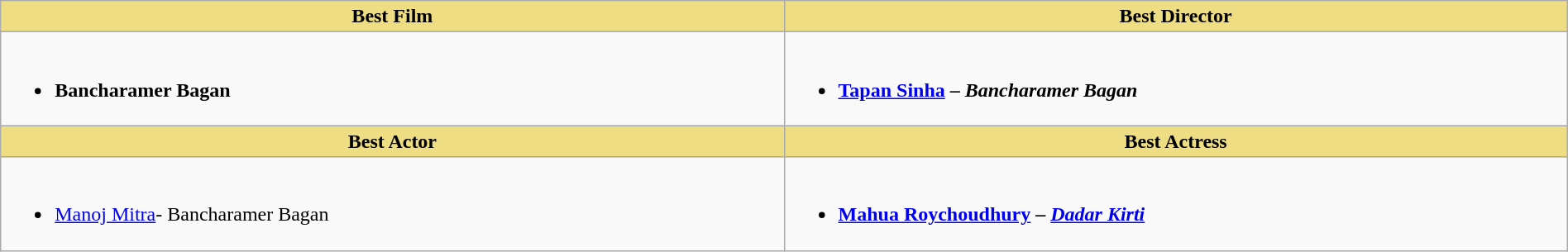<table class="wikitable" width="100%"  |>
<tr>
<th !  style="background:#eedd82; text-align:center; width:50%;">Best Film</th>
<th !  style="background:#eedd82; text-align:center; width:50%;">Best Director</th>
</tr>
<tr>
<td valign="top"><br><ul><li><strong>Bancharamer Bagan</strong></li></ul></td>
<td valign="top"><br><ul><li><strong><a href='#'>Tapan Sinha</a> – <em>Bancharamer Bagan<strong><em></li></ul></td>
</tr>
<tr>
<th ! style="background:#eedd82; text-align:center;">Best Actor</th>
<th ! style="background:#eedd82; text-align:center;">Best Actress</th>
</tr>
<tr>
<td><br><ul><li></strong><a href='#'>Manoj Mitra</a>- </em>Bancharamer Bagan</em></strong></li></ul></td>
<td><br><ul><li><strong><a href='#'>Mahua Roychoudhury</a> – <em><a href='#'>Dadar Kirti</a><strong><em></li></ul></td>
</tr>
</table>
